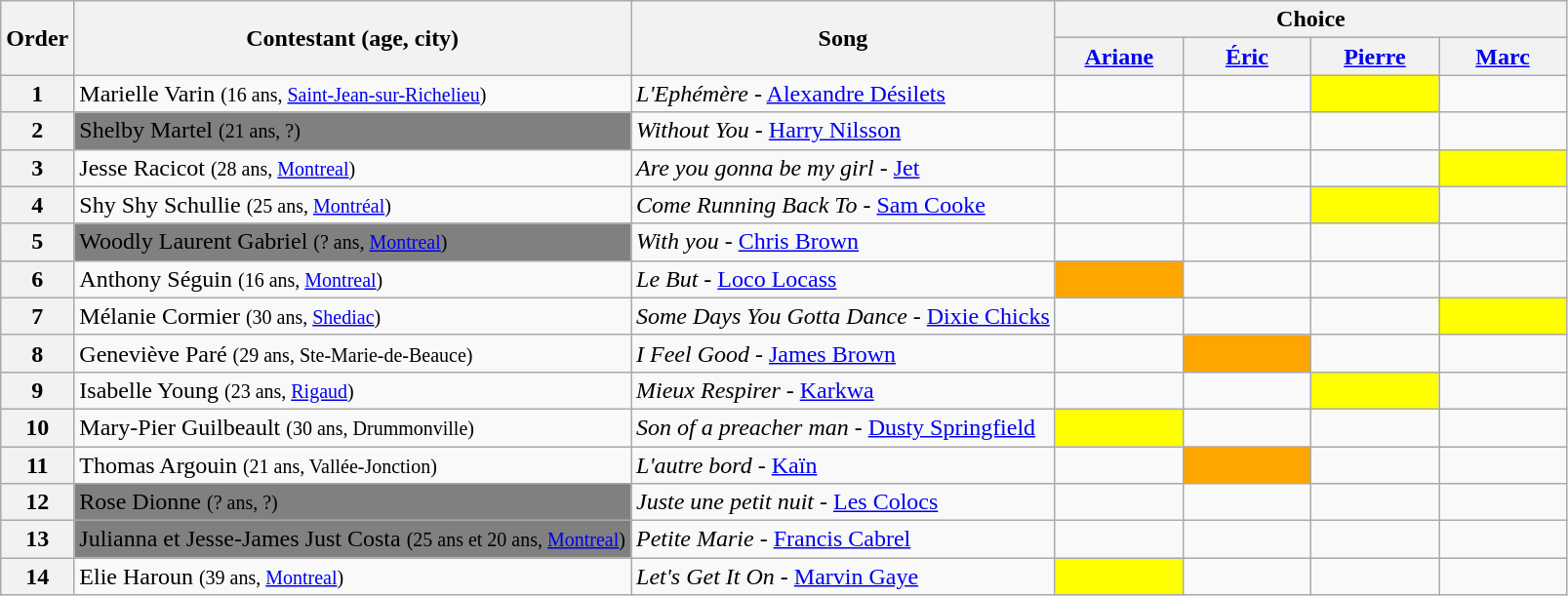<table class="wikitable plainrowheaders" width:90%; ">
<tr>
<th rowspan="2" scope="col">Order</th>
<th rowspan="2" scope="col">Contestant (age, city)</th>
<th rowspan="2" scope="col">Song</th>
<th colspan="4">Choice</th>
</tr>
<tr>
<th style="width:5em;"><a href='#'>Ariane</a></th>
<th style="width:5em;"><a href='#'>Éric</a></th>
<th style="width:5em;"><a href='#'>Pierre</a></th>
<th style="width:5em;"><a href='#'>Marc</a></th>
</tr>
<tr>
<th>1</th>
<td>Marielle Varin <small>(16 ans, <a href='#'>Saint-Jean-sur-Richelieu</a>)</small></td>
<td><em>L'Ephémère</em> - <a href='#'>Alexandre Désilets</a></td>
<td style="background:;text-align:center;"></td>
<td style="background:;text-align:center;"></td>
<td style="background:yellow;text-align:center;"></td>
<td style="background:;text-align:center;"></td>
</tr>
<tr>
<th>2</th>
<td bgcolor="gray">Shelby Martel <small>(21 ans, ?)</small></td>
<td><em>Without You</em> - <a href='#'>Harry Nilsson</a></td>
<td></td>
<td></td>
<td></td>
<td></td>
</tr>
<tr>
<th>3</th>
<td>Jesse Racicot <small>(28 ans, <a href='#'>Montreal</a>)</small></td>
<td><em>Are you gonna be my girl</em> - <a href='#'>Jet</a></td>
<td style="background:;text-align:center;"></td>
<td style="background:;text-align:center;"></td>
<td style="background:;text-align:center;"></td>
<td style="background:yellow;text-align:center;"></td>
</tr>
<tr>
<th>4</th>
<td>Shy Shy Schullie <small>(25 ans, <a href='#'>Montréal</a>)</small></td>
<td><em>Come Running Back To</em> - <a href='#'>Sam Cooke</a></td>
<td></td>
<td style="background:;text-align:center;"></td>
<td style="background:yellow;text-align:center;"></td>
<td></td>
</tr>
<tr>
<th>5</th>
<td bgcolor="gray">Woodly Laurent Gabriel <small>(? ans, <a href='#'>Montreal</a>)</small></td>
<td><em>With you</em> - <a href='#'>Chris Brown</a></td>
<td></td>
<td></td>
<td></td>
<td></td>
</tr>
<tr>
<th>6</th>
<td>Anthony Séguin <small>(16 ans, <a href='#'>Montreal</a>)</small></td>
<td><em>Le But</em> - <a href='#'>Loco Locass</a></td>
<td style="background:orange;text-align:center;"></td>
<td></td>
<td></td>
<td></td>
</tr>
<tr>
<th>7</th>
<td>Mélanie Cormier <small>(30 ans, <a href='#'>Shediac</a>)</small></td>
<td><em>Some Days You Gotta Dance</em> - <a href='#'>Dixie Chicks</a></td>
<td style="background:;text-align:center;"></td>
<td style="background:;text-align:center;"></td>
<td style="background:;text-align:center;"></td>
<td style="background:yellow;text-align:center;"></td>
</tr>
<tr>
<th>8</th>
<td>Geneviève Paré <small>(29 ans, Ste-Marie-de-Beauce)</small></td>
<td><em>I Feel Good</em> - <a href='#'>James Brown</a></td>
<td></td>
<td style="background:orange;text-align:center;"></td>
<td></td>
<td></td>
</tr>
<tr>
<th>9</th>
<td>Isabelle Young <small>(23 ans, <a href='#'>Rigaud</a>)</small></td>
<td><em>Mieux Respirer</em> - <a href='#'>Karkwa</a></td>
<td></td>
<td style="background:;text-align:center;"></td>
<td style="background:yellow;text-align:center;"></td>
<td></td>
</tr>
<tr>
<th>10</th>
<td>Mary-Pier Guilbeault <small>(30 ans, Drummonville)</small></td>
<td><em>Son of a preacher man</em> - <a href='#'>Dusty Springfield</a></td>
<td style="background:yellow;text-align:center;"></td>
<td style="background:;text-align:center;"></td>
<td style="background:;text-align:center;"></td>
<td style="background:;text-align:center;"></td>
</tr>
<tr>
<th>11</th>
<td>Thomas Argouin <small>(21 ans, Vallée-Jonction)</small></td>
<td><em>L'autre bord</em> - <a href='#'>Kaïn</a></td>
<td></td>
<td style="background:orange;text-align:center;"></td>
<td></td>
<td></td>
</tr>
<tr>
<th>12</th>
<td bgcolor="gray">Rose Dionne <small>(? ans, ?)</small></td>
<td><em>Juste une petit nuit</em> - <a href='#'>Les Colocs</a></td>
<td></td>
<td></td>
<td></td>
<td></td>
</tr>
<tr>
<th>13</th>
<td bgcolor="gray">Julianna et Jesse-James Just Costa <small>(25 ans et 20 ans, <a href='#'>Montreal</a>)</small></td>
<td><em>Petite Marie</em> - <a href='#'>Francis Cabrel</a></td>
<td></td>
<td></td>
<td></td>
<td></td>
</tr>
<tr>
<th>14</th>
<td>Elie Haroun <small>(39 ans, <a href='#'>Montreal</a>)</small></td>
<td><em>Let's Get It On</em> - <a href='#'>Marvin Gaye</a></td>
<td style="background:yellow;text-align:center;"></td>
<td style="background:;text-align:center;"></td>
<td style="background:;text-align:center;"></td>
<td style="background:;text-align:center;"></td>
</tr>
</table>
